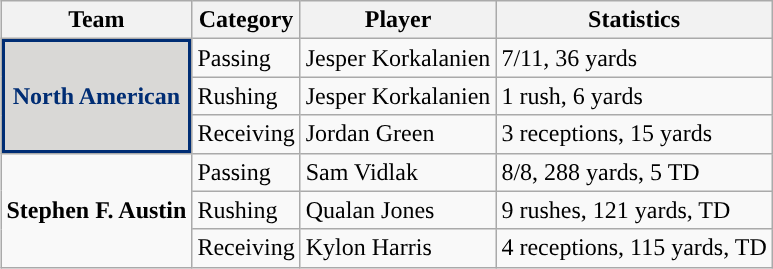<table class="wikitable" style="float: right;">
<tr>
<th>Team</th>
<th>Category</th>
<th>Player</th>
<th>Statistics</th>
</tr>
<tr>
<td rowspan=3 style="background-color:#D9D8D6;color:#002D74;box-shadow: inset 2px 2px 0 #002D74, inset -2px -2px 0 #002D74; text-align:center;"><strong>North American</strong></td>
<td>Passing</td>
<td>Jesper Korkalanien</td>
<td>7/11, 36 yards</td>
</tr>
<tr>
<td>Rushing</td>
<td>Jesper Korkalanien</td>
<td>1 rush, 6 yards</td>
</tr>
<tr>
<td>Receiving</td>
<td>Jordan Green</td>
<td>3 receptions, 15 yards</td>
</tr>
<tr>
<td rowspan=3><strong>Stephen F. Austin</strong></td>
<td>Passing</td>
<td>Sam Vidlak</td>
<td>8/8, 288 yards, 5 TD</td>
</tr>
<tr>
<td>Rushing</td>
<td>Qualan Jones</td>
<td>9 rushes, 121 yards, TD</td>
</tr>
<tr>
<td>Receiving</td>
<td>Kylon Harris</td>
<td>4 receptions, 115 yards, TD</td>
</tr>
</table>
